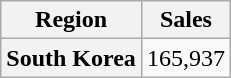<table class="wikitable plainrowheaders" style="text-align:center">
<tr>
<th scope="col">Region</th>
<th scope="col">Sales</th>
</tr>
<tr>
<th scope="row">South Korea</th>
<td>165,937 </td>
</tr>
</table>
